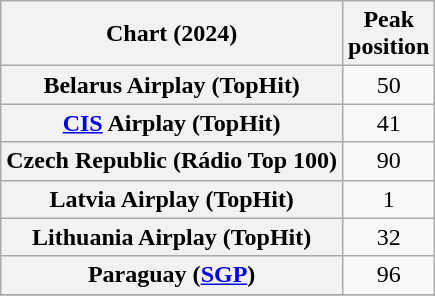<table class="wikitable plainrowheaders sortable" style="text-align:center">
<tr>
<th scope="col">Chart (2024)</th>
<th scope="col">Peak<br>position</th>
</tr>
<tr>
<th scope="row">Belarus Airplay (TopHit)</th>
<td>50</td>
</tr>
<tr>
<th scope="row"><a href='#'>CIS</a> Airplay (TopHit)</th>
<td>41</td>
</tr>
<tr>
<th scope="row">Czech Republic (Rádio Top 100)</th>
<td>90</td>
</tr>
<tr>
<th scope="row">Latvia Airplay (TopHit)</th>
<td>1</td>
</tr>
<tr>
<th scope="row">Lithuania Airplay (TopHit)</th>
<td>32</td>
</tr>
<tr>
<th scope="row">Paraguay (<a href='#'>SGP</a>)</th>
<td>96</td>
</tr>
<tr>
</tr>
</table>
